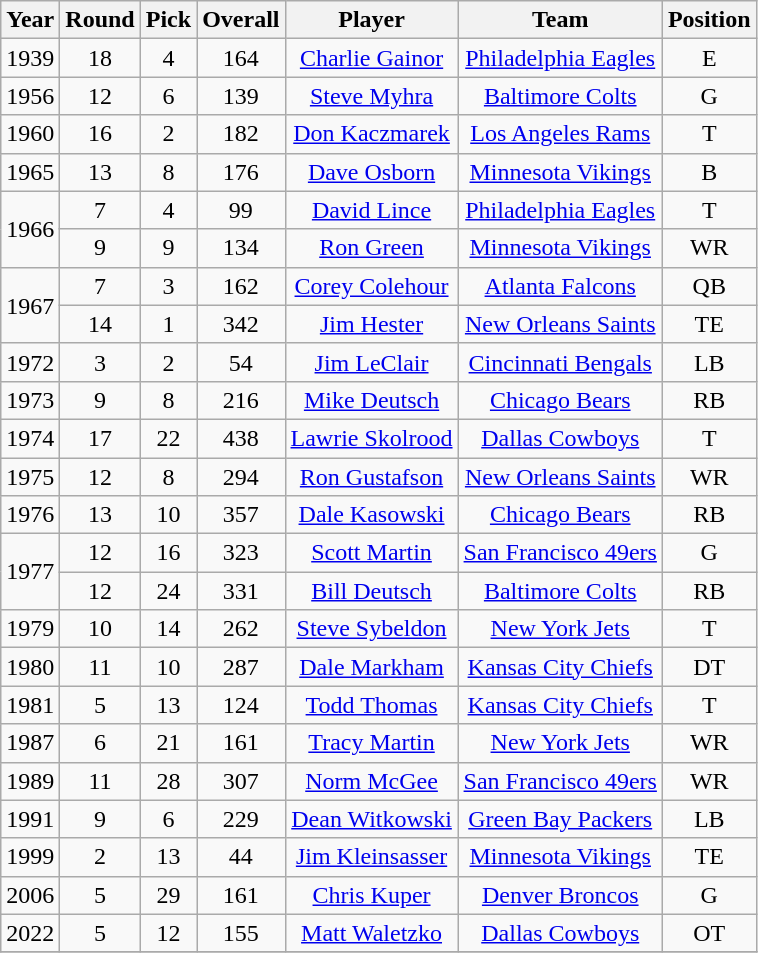<table class="wikitable sortable" style="text-align: center;">
<tr>
<th>Year</th>
<th>Round</th>
<th>Pick</th>
<th>Overall</th>
<th>Player</th>
<th>Team</th>
<th>Position</th>
</tr>
<tr>
<td>1939</td>
<td>18</td>
<td>4</td>
<td>164</td>
<td><a href='#'>Charlie Gainor</a></td>
<td><a href='#'>Philadelphia Eagles</a></td>
<td>E</td>
</tr>
<tr>
<td>1956</td>
<td>12</td>
<td>6</td>
<td>139</td>
<td><a href='#'>Steve Myhra</a></td>
<td><a href='#'>Baltimore Colts</a></td>
<td>G</td>
</tr>
<tr>
<td>1960</td>
<td>16</td>
<td>2</td>
<td>182</td>
<td><a href='#'>Don Kaczmarek</a></td>
<td><a href='#'>Los Angeles Rams</a></td>
<td>T</td>
</tr>
<tr>
<td>1965</td>
<td>13</td>
<td>8</td>
<td>176</td>
<td><a href='#'>Dave Osborn</a></td>
<td><a href='#'>Minnesota Vikings</a></td>
<td>B</td>
</tr>
<tr>
<td rowspan="2">1966</td>
<td>7</td>
<td>4</td>
<td>99</td>
<td><a href='#'>David Lince</a></td>
<td><a href='#'>Philadelphia Eagles</a></td>
<td>T</td>
</tr>
<tr>
<td>9</td>
<td>9</td>
<td>134</td>
<td><a href='#'>Ron Green</a></td>
<td><a href='#'>Minnesota Vikings</a></td>
<td>WR</td>
</tr>
<tr>
<td rowspan="2">1967</td>
<td>7</td>
<td>3</td>
<td>162</td>
<td><a href='#'>Corey Colehour</a></td>
<td><a href='#'>Atlanta Falcons</a></td>
<td>QB</td>
</tr>
<tr>
<td>14</td>
<td>1</td>
<td>342</td>
<td><a href='#'>Jim Hester</a></td>
<td><a href='#'>New Orleans Saints</a></td>
<td>TE</td>
</tr>
<tr>
<td>1972</td>
<td>3</td>
<td>2</td>
<td>54</td>
<td><a href='#'>Jim LeClair</a></td>
<td><a href='#'>Cincinnati Bengals</a></td>
<td>LB</td>
</tr>
<tr>
<td>1973</td>
<td>9</td>
<td>8</td>
<td>216</td>
<td><a href='#'>Mike Deutsch</a></td>
<td><a href='#'>Chicago Bears</a></td>
<td>RB</td>
</tr>
<tr>
<td>1974</td>
<td>17</td>
<td>22</td>
<td>438</td>
<td><a href='#'>Lawrie Skolrood</a></td>
<td><a href='#'>Dallas Cowboys</a></td>
<td>T</td>
</tr>
<tr>
<td>1975</td>
<td>12</td>
<td>8</td>
<td>294</td>
<td><a href='#'>Ron Gustafson</a></td>
<td><a href='#'>New Orleans Saints</a></td>
<td>WR</td>
</tr>
<tr>
<td>1976</td>
<td>13</td>
<td>10</td>
<td>357</td>
<td><a href='#'>Dale Kasowski</a></td>
<td><a href='#'>Chicago Bears</a></td>
<td>RB</td>
</tr>
<tr>
<td rowspan="2">1977</td>
<td>12</td>
<td>16</td>
<td>323</td>
<td><a href='#'>Scott Martin</a></td>
<td><a href='#'>San Francisco 49ers</a></td>
<td>G</td>
</tr>
<tr>
<td>12</td>
<td>24</td>
<td>331</td>
<td><a href='#'>Bill Deutsch</a></td>
<td><a href='#'>Baltimore Colts</a></td>
<td>RB</td>
</tr>
<tr>
<td>1979</td>
<td>10</td>
<td>14</td>
<td>262</td>
<td><a href='#'>Steve Sybeldon</a></td>
<td><a href='#'>New York Jets</a></td>
<td>T</td>
</tr>
<tr>
<td>1980</td>
<td>11</td>
<td>10</td>
<td>287</td>
<td><a href='#'>Dale Markham</a></td>
<td><a href='#'>Kansas City Chiefs</a></td>
<td>DT</td>
</tr>
<tr>
<td>1981</td>
<td>5</td>
<td>13</td>
<td>124</td>
<td><a href='#'>Todd Thomas</a></td>
<td><a href='#'>Kansas City Chiefs</a></td>
<td>T</td>
</tr>
<tr>
<td>1987</td>
<td>6</td>
<td>21</td>
<td>161</td>
<td><a href='#'>Tracy Martin</a></td>
<td><a href='#'>New York Jets</a></td>
<td>WR</td>
</tr>
<tr>
<td>1989</td>
<td>11</td>
<td>28</td>
<td>307</td>
<td><a href='#'>Norm McGee</a></td>
<td><a href='#'>San Francisco 49ers</a></td>
<td>WR</td>
</tr>
<tr>
<td>1991</td>
<td>9</td>
<td>6</td>
<td>229</td>
<td><a href='#'>Dean Witkowski</a></td>
<td><a href='#'>Green Bay Packers</a></td>
<td>LB</td>
</tr>
<tr>
<td>1999</td>
<td>2</td>
<td>13</td>
<td>44</td>
<td><a href='#'>Jim Kleinsasser</a></td>
<td><a href='#'>Minnesota Vikings</a></td>
<td>TE</td>
</tr>
<tr>
<td>2006</td>
<td>5</td>
<td>29</td>
<td>161</td>
<td><a href='#'>Chris Kuper</a></td>
<td><a href='#'>Denver Broncos</a></td>
<td>G</td>
</tr>
<tr>
<td>2022</td>
<td>5</td>
<td>12</td>
<td>155</td>
<td><a href='#'>Matt Waletzko</a></td>
<td><a href='#'>Dallas Cowboys</a></td>
<td>OT</td>
</tr>
<tr>
</tr>
</table>
